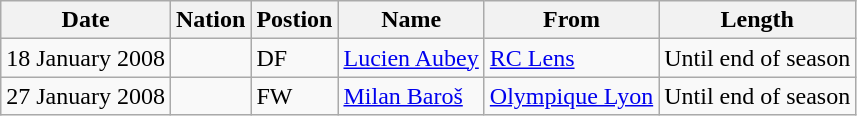<table class="wikitable">
<tr>
<th>Date</th>
<th>Nation</th>
<th>Postion</th>
<th>Name</th>
<th>From</th>
<th>Length</th>
</tr>
<tr>
<td>18 January 2008</td>
<td></td>
<td>DF</td>
<td><a href='#'>Lucien Aubey</a></td>
<td><a href='#'>RC Lens</a></td>
<td>Until end of season</td>
</tr>
<tr>
<td>27 January 2008</td>
<td></td>
<td>FW</td>
<td><a href='#'>Milan Baroš</a></td>
<td><a href='#'>Olympique Lyon</a></td>
<td>Until end of season</td>
</tr>
</table>
